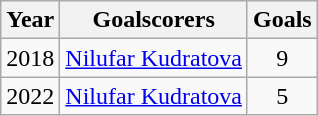<table class="wikitable">
<tr>
<th>Year</th>
<th>Goalscorers</th>
<th>Goals</th>
</tr>
<tr>
<td>2018</td>
<td> <a href='#'>Nilufar Kudratova</a></td>
<td align=center>9</td>
</tr>
<tr>
<td>2022</td>
<td> <a href='#'>Nilufar Kudratova</a></td>
<td align=center>5</td>
</tr>
</table>
